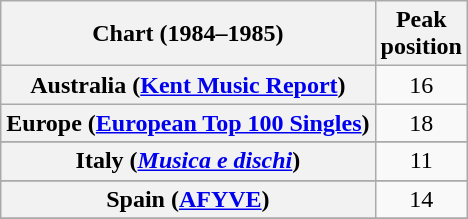<table class="wikitable sortable plainrowheaders" style="text-align:center">
<tr>
<th scope="col">Chart (1984–1985)</th>
<th scope="col">Peak<br>position</th>
</tr>
<tr>
<th scope="row">Australia (<a href='#'>Kent Music Report</a>)</th>
<td>16</td>
</tr>
<tr>
<th scope="row">Europe (<a href='#'>European Top 100 Singles</a>)</th>
<td>18</td>
</tr>
<tr>
</tr>
<tr>
<th scope="row">Italy (<em><a href='#'>Musica e dischi</a></em>)</th>
<td>11</td>
</tr>
<tr>
</tr>
<tr>
<th scope="row">Spain (<a href='#'>AFYVE</a>)</th>
<td>14</td>
</tr>
<tr>
</tr>
</table>
